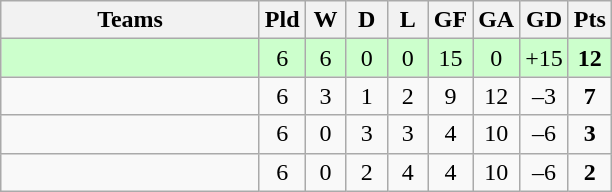<table class="wikitable" style="text-align: center;">
<tr>
<th width=165>Teams</th>
<th width=20>Pld</th>
<th width=20>W</th>
<th width=20>D</th>
<th width=20>L</th>
<th width=20>GF</th>
<th width=20>GA</th>
<th width=20>GD</th>
<th width=20>Pts</th>
</tr>
<tr align=center style="background:#ccffcc;">
<td style="text-align:left;"></td>
<td>6</td>
<td>6</td>
<td>0</td>
<td>0</td>
<td>15</td>
<td>0</td>
<td>+15</td>
<td><strong>12</strong></td>
</tr>
<tr align=center>
<td style="text-align:left;"></td>
<td>6</td>
<td>3</td>
<td>1</td>
<td>2</td>
<td>9</td>
<td>12</td>
<td>–3</td>
<td><strong>7</strong></td>
</tr>
<tr align=center>
<td style="text-align:left;"></td>
<td>6</td>
<td>0</td>
<td>3</td>
<td>3</td>
<td>4</td>
<td>10</td>
<td>–6</td>
<td><strong>3</strong></td>
</tr>
<tr align=center>
<td style="text-align:left;"></td>
<td>6</td>
<td>0</td>
<td>2</td>
<td>4</td>
<td>4</td>
<td>10</td>
<td>–6</td>
<td><strong>2</strong></td>
</tr>
</table>
